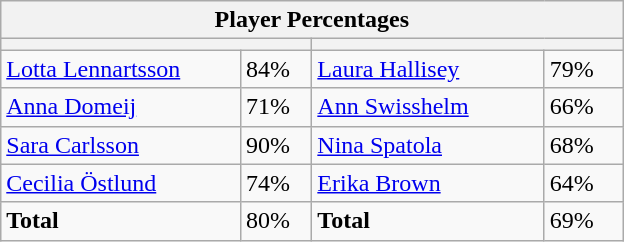<table class="wikitable">
<tr>
<th colspan=4 width=400>Player Percentages</th>
</tr>
<tr>
<th colspan=2 width=200></th>
<th colspan=2 width=200></th>
</tr>
<tr>
<td><a href='#'>Lotta Lennartsson</a></td>
<td>84%</td>
<td><a href='#'>Laura Hallisey</a></td>
<td>79%</td>
</tr>
<tr>
<td><a href='#'>Anna Domeij</a></td>
<td>71%</td>
<td><a href='#'>Ann Swisshelm</a></td>
<td>66%</td>
</tr>
<tr>
<td><a href='#'>Sara Carlsson</a></td>
<td>90%</td>
<td><a href='#'>Nina Spatola</a></td>
<td>68%</td>
</tr>
<tr>
<td><a href='#'>Cecilia Östlund</a></td>
<td>74%</td>
<td><a href='#'>Erika Brown</a></td>
<td>64%</td>
</tr>
<tr>
<td><strong>Total</strong></td>
<td>80%</td>
<td><strong>Total</strong></td>
<td>69%</td>
</tr>
</table>
